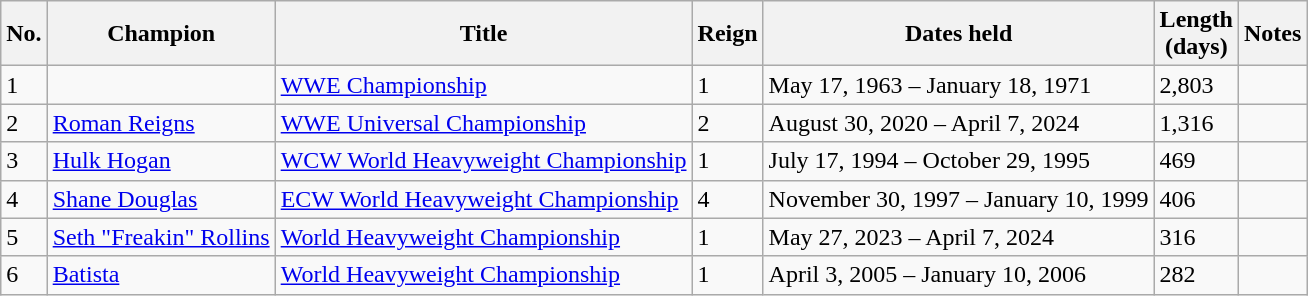<table class="wikitable">
<tr>
<th>No.</th>
<th>Champion</th>
<th>Title</th>
<th>Reign</th>
<th>Dates held</th>
<th>Length<br>(days)</th>
<th>Notes</th>
</tr>
<tr>
<td>1</td>
<td></td>
<td><a href='#'>WWE Championship</a></td>
<td>1</td>
<td>May 17, 1963 – January 18, 1971</td>
<td>2,803</td>
<td></td>
</tr>
<tr>
<td>2</td>
<td><a href='#'>Roman Reigns</a></td>
<td><a href='#'>WWE Universal Championship</a></td>
<td>2</td>
<td>August 30, 2020 – April 7, 2024</td>
<td>1,316</td>
<td></td>
</tr>
<tr>
<td>3</td>
<td><a href='#'>Hulk Hogan</a></td>
<td><a href='#'>WCW World Heavyweight Championship</a></td>
<td>1</td>
<td>July 17, 1994 – October 29, 1995</td>
<td>469</td>
<td></td>
</tr>
<tr>
<td>4</td>
<td><a href='#'>Shane Douglas</a></td>
<td><a href='#'>ECW World Heavyweight Championship</a></td>
<td>4</td>
<td>November 30, 1997 – January 10, 1999</td>
<td>406</td>
<td></td>
</tr>
<tr>
<td>5</td>
<td><a href='#'>Seth "Freakin" Rollins</a></td>
<td><a href='#'>World Heavyweight Championship</a><br></td>
<td>1</td>
<td>May 27, 2023 – April 7, 2024</td>
<td>316</td>
<td></td>
</tr>
<tr>
<td>6</td>
<td><a href='#'>Batista</a></td>
<td><a href='#'>World Heavyweight Championship</a><br></td>
<td>1</td>
<td>April 3, 2005 – January 10, 2006</td>
<td>282</td>
<td></td>
</tr>
</table>
